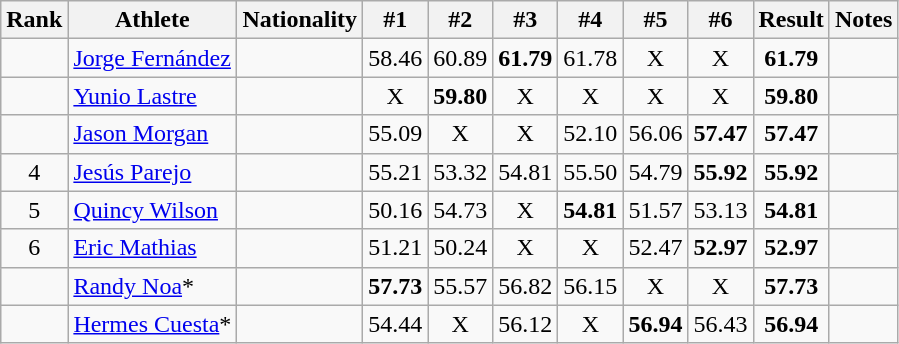<table class="wikitable sortable" style="text-align:center">
<tr>
<th>Rank</th>
<th>Athlete</th>
<th>Nationality</th>
<th>#1</th>
<th>#2</th>
<th>#3</th>
<th>#4</th>
<th>#5</th>
<th>#6</th>
<th>Result</th>
<th>Notes</th>
</tr>
<tr>
<td></td>
<td align=left><a href='#'>Jorge Fernández</a></td>
<td align=left></td>
<td>58.46</td>
<td>60.89</td>
<td><strong>61.79</strong></td>
<td>61.78</td>
<td>X</td>
<td>X</td>
<td><strong>61.79</strong></td>
<td></td>
</tr>
<tr>
<td></td>
<td align=left><a href='#'>Yunio Lastre</a></td>
<td align=left></td>
<td>X</td>
<td><strong>59.80</strong></td>
<td>X</td>
<td>X</td>
<td>X</td>
<td>X</td>
<td><strong>59.80</strong></td>
<td></td>
</tr>
<tr>
<td></td>
<td align=left><a href='#'>Jason Morgan</a></td>
<td align=left></td>
<td>55.09</td>
<td>X</td>
<td>X</td>
<td>52.10</td>
<td>56.06</td>
<td><strong>57.47</strong></td>
<td><strong>57.47</strong></td>
<td></td>
</tr>
<tr>
<td>4</td>
<td align=left><a href='#'>Jesús Parejo</a></td>
<td align=left></td>
<td>55.21</td>
<td>53.32</td>
<td>54.81</td>
<td>55.50</td>
<td>54.79</td>
<td><strong>55.92</strong></td>
<td><strong>55.92</strong></td>
<td></td>
</tr>
<tr>
<td>5</td>
<td align=left><a href='#'>Quincy Wilson</a></td>
<td align=left></td>
<td>50.16</td>
<td>54.73</td>
<td>X</td>
<td><strong>54.81</strong></td>
<td>51.57</td>
<td>53.13</td>
<td><strong>54.81</strong></td>
<td></td>
</tr>
<tr>
<td>6</td>
<td align=left><a href='#'>Eric Mathias</a></td>
<td align=left></td>
<td>51.21</td>
<td>50.24</td>
<td>X</td>
<td>X</td>
<td>52.47</td>
<td><strong>52.97</strong></td>
<td><strong>52.97</strong></td>
<td></td>
</tr>
<tr>
<td></td>
<td align=left><a href='#'>Randy Noa</a>*</td>
<td align=left></td>
<td><strong>57.73</strong></td>
<td>55.57</td>
<td>56.82</td>
<td>56.15</td>
<td>X</td>
<td>X</td>
<td><strong>57.73</strong></td>
<td></td>
</tr>
<tr>
<td></td>
<td align=left><a href='#'>Hermes Cuesta</a>*</td>
<td align=left></td>
<td>54.44</td>
<td>X</td>
<td>56.12</td>
<td>X</td>
<td><strong>56.94</strong></td>
<td>56.43</td>
<td><strong>56.94</strong></td>
<td></td>
</tr>
</table>
